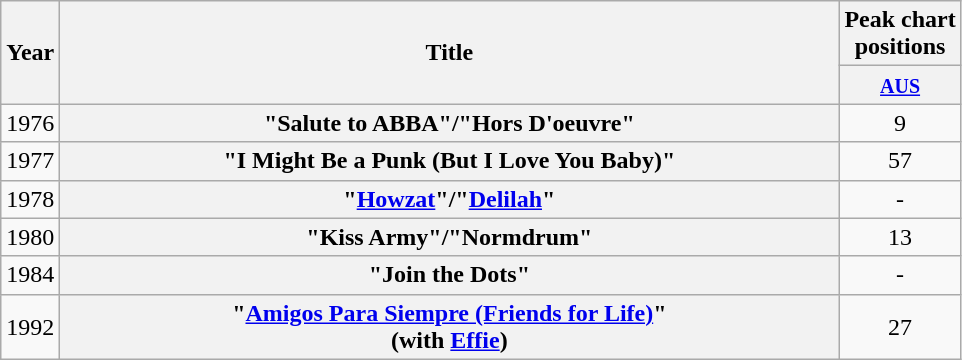<table class="wikitable plainrowheaders" style="text-align:center;" border="1">
<tr>
<th scope="col" rowspan="2">Year</th>
<th scope="col" rowspan="2" style="width:32em;">Title</th>
<th scope="col" colspan="1">Peak chart<br>positions</th>
</tr>
<tr>
<th scope="col" style="text-align:center;"><small><a href='#'>AUS</a></small><br></th>
</tr>
<tr>
<td>1976</td>
<th scope="row">"Salute to ABBA"/"Hors D'oeuvre"</th>
<td style="text-align:center;">9</td>
</tr>
<tr>
<td>1977</td>
<th scope="row">"I Might Be a Punk (But I Love You Baby)"</th>
<td style="text-align:center;">57</td>
</tr>
<tr>
<td>1978</td>
<th scope="row">"<a href='#'>Howzat</a>"/"<a href='#'>Delilah</a>"</th>
<td style="text-align:center;">-</td>
</tr>
<tr>
<td>1980</td>
<th scope="row">"Kiss Army"/"Normdrum"</th>
<td style="text-align:center;">13</td>
</tr>
<tr>
<td>1984</td>
<th scope="row">"Join the Dots"</th>
<td style="text-align:center;">-</td>
</tr>
<tr>
<td>1992</td>
<th scope="row">"<a href='#'>Amigos Para Siempre (Friends for Life)</a>" <br> (with <a href='#'>Effie</a>)</th>
<td style="text-align:center;">27</td>
</tr>
</table>
